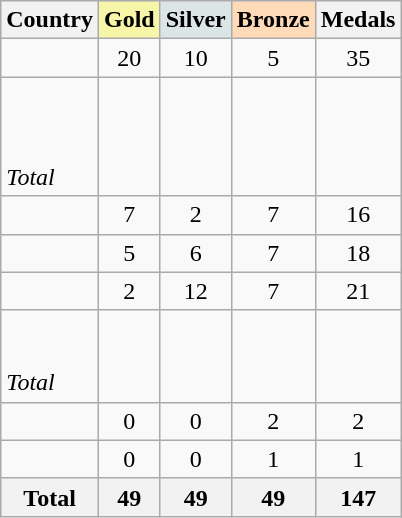<table class="wikitable sortable" style="text-align: center;">
<tr bgcolor="#efefef" align=center>
<th align=left>Country</th>
<th style="background-color: #F7F6A8;"> Gold</th>
<th style="background-color: #DCE5E5;"> Silver</th>
<th style="background-color: #FFDAB9;"> Bronze</th>
<th>Medals</th>
</tr>
<tr align=center>
<td align=left></td>
<td>20</td>
<td>10</td>
<td>5</td>
<td>35</td>
</tr>
<tr align=center>
<td align=left><em></em> <br><em></em><br><em></em><br><em>Total</em> </td>
<td></td>
<td></td>
<td></td>
<td></td>
</tr>
<tr align=center>
<td align=left></td>
<td>7</td>
<td>2</td>
<td>7</td>
<td>16</td>
</tr>
<tr align=center>
<td align=left></td>
<td>5</td>
<td>6</td>
<td>7</td>
<td>18</td>
</tr>
<tr align=center>
<td align=left></td>
<td>2</td>
<td>12</td>
<td>7</td>
<td>21</td>
</tr>
<tr align=center>
<td align=left><br><em></em><br><em>Total</em> </td>
<td></td>
<td></td>
<td></td>
<td></td>
</tr>
<tr align=center>
<td align=left></td>
<td>0</td>
<td>0</td>
<td>2</td>
<td>2</td>
</tr>
<tr align=center>
<td align=left></td>
<td>0</td>
<td>0</td>
<td>1</td>
<td>1</td>
</tr>
<tr>
<th>Total</th>
<th>49</th>
<th>49</th>
<th>49</th>
<th>147</th>
</tr>
</table>
